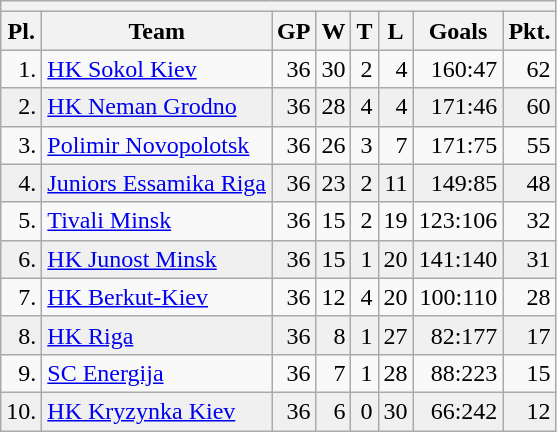<table class="wikitable">
<tr>
<th colspan="9"></th>
</tr>
<tr bgcolor = "#e0e0e0">
<th>Pl.</th>
<th>Team</th>
<th>GP</th>
<th>W</th>
<th>T</th>
<th>L</th>
<th>Goals</th>
<th>Pkt.</th>
</tr>
<tr align="right">
<td>1.</td>
<td align="left"><a href='#'>HK Sokol Kiev</a></td>
<td>36</td>
<td>30</td>
<td>2</td>
<td>4</td>
<td>160:47</td>
<td>62</td>
</tr>
<tr align="right" bgcolor="#f0f0f0">
<td>2.</td>
<td align="left"><a href='#'>HK Neman Grodno</a></td>
<td>36</td>
<td>28</td>
<td>4</td>
<td>4</td>
<td>171:46</td>
<td>60</td>
</tr>
<tr align="right">
<td>3.</td>
<td align="left"><a href='#'>Polimir Novopolotsk</a></td>
<td>36</td>
<td>26</td>
<td>3</td>
<td>7</td>
<td>171:75</td>
<td>55</td>
</tr>
<tr align="right" bgcolor="#f0f0f0">
<td>4.</td>
<td align="left"><a href='#'>Juniors Essamika Riga</a></td>
<td>36</td>
<td>23</td>
<td>2</td>
<td>11</td>
<td>149:85</td>
<td>48</td>
</tr>
<tr align="right">
<td>5.</td>
<td align="left"><a href='#'>Tivali Minsk</a></td>
<td>36</td>
<td>15</td>
<td>2</td>
<td>19</td>
<td>123:106</td>
<td>32</td>
</tr>
<tr align="right" bgcolor="#f0f0f0">
<td>6.</td>
<td align="left"><a href='#'>HK Junost Minsk</a></td>
<td>36</td>
<td>15</td>
<td>1</td>
<td>20</td>
<td>141:140</td>
<td>31</td>
</tr>
<tr align="right">
<td>7.</td>
<td align="left"><a href='#'>HK Berkut-Kiev</a></td>
<td>36</td>
<td>12</td>
<td>4</td>
<td>20</td>
<td>100:110</td>
<td>28</td>
</tr>
<tr align="right" bgcolor="#f0f0f0">
<td>8.</td>
<td align="left"><a href='#'>HK Riga</a></td>
<td>36</td>
<td>8</td>
<td>1</td>
<td>27</td>
<td>82:177</td>
<td>17</td>
</tr>
<tr align="right">
<td>9.</td>
<td align="left"><a href='#'>SC Energija</a></td>
<td>36</td>
<td>7</td>
<td>1</td>
<td>28</td>
<td>88:223</td>
<td>15</td>
</tr>
<tr align="right" bgcolor="#f0f0f0">
<td>10.</td>
<td align="left"><a href='#'>HK Kryzynka Kiev</a></td>
<td>36</td>
<td>6</td>
<td>0</td>
<td>30</td>
<td>66:242</td>
<td>12</td>
</tr>
</table>
